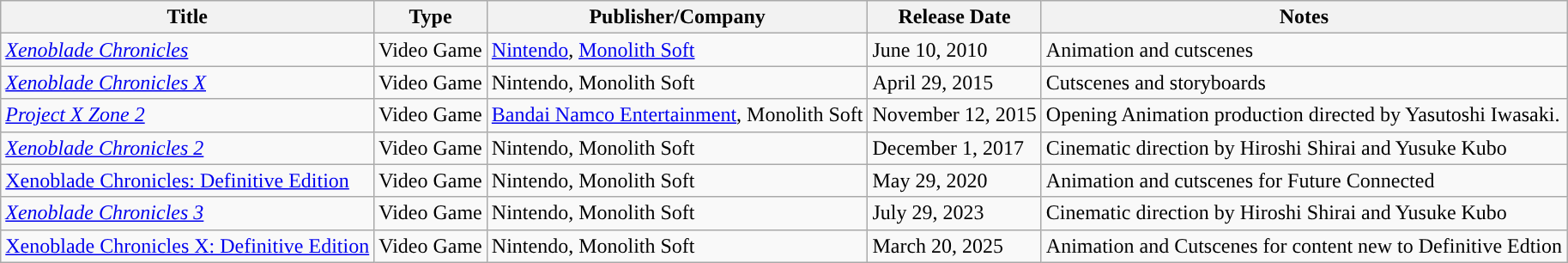<table class="wikitable">
<tr>
<th>Title</th>
<th>Type</th>
<th>Publisher/Company</th>
<th>Release Date</th>
<th>Notes</th>
</tr>
<tr>
<td><em><a href='#'>Xenoblade Chronicles</a></em></td>
<td>Video Game</td>
<td><a href='#'>Nintendo</a>, <a href='#'>Monolith Soft</a></td>
<td><div>June 10, 2010</div></td>
<td style="text-align:left;">Animation and cutscenes</td>
</tr>
<tr>
<td><em><a href='#'>Xenoblade Chronicles X</a></em></td>
<td>Video Game</td>
<td>Nintendo, Monolith Soft</td>
<td><div>April 29, 2015</div></td>
<td style="text-align:left;">Cutscenes and storyboards</td>
</tr>
<tr>
<td><em><a href='#'>Project X Zone 2</a></em></td>
<td>Video Game</td>
<td><a href='#'>Bandai Namco Entertainment</a>, Monolith Soft</td>
<td><div>November 12, 2015</div></td>
<td style="text-align:left;">Opening Animation production directed by Yasutoshi Iwasaki. </td>
</tr>
<tr>
<td><em><a href='#'>Xenoblade Chronicles 2</a></em></td>
<td>Video Game</td>
<td>Nintendo, Monolith Soft</td>
<td><div>December 1, 2017</div></td>
<td style="text-align:left;">Cinematic direction by Hiroshi Shirai and Yusuke Kubo</td>
</tr>
<tr>
<td><a href='#'>Xenoblade Chronicles: Definitive Edition</a></td>
<td>Video Game</td>
<td>Nintendo, Monolith Soft</td>
<td><div>May 29, 2020</div></td>
<td style="text-align: left;">Animation and cutscenes for Future Connected</td>
</tr>
<tr>
<td><em><a href='#'>Xenoblade Chronicles 3</a></em></td>
<td>Video Game</td>
<td>Nintendo, Monolith Soft</td>
<td><div>July 29, 2023</div></td>
<td style="text-align:left;">Cinematic direction by Hiroshi Shirai and Yusuke Kubo</td>
</tr>
<tr>
<td><a href='#'>Xenoblade Chronicles X: Definitive Edition</a></td>
<td>Video Game</td>
<td>Nintendo, Monolith Soft</td>
<td><div>March 20, 2025</div></td>
<td style="text-align: left;">Animation and Cutscenes for content new to Definitive Edtion</td>
</tr>
</table>
